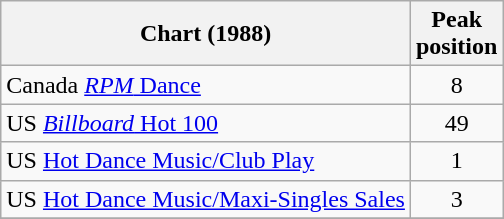<table Class = "wikitable sortable">
<tr>
<th>Chart (1988)</th>
<th>Peak<br>position</th>
</tr>
<tr>
<td>Canada <a href='#'><em>RPM</em> Dance</a></td>
<td align = "center">8</td>
</tr>
<tr>
<td>US <a href='#'><em>Billboard</em> Hot 100</a></td>
<td align = "center">49</td>
</tr>
<tr>
<td>US <a href='#'>Hot Dance Music/Club Play</a></td>
<td align = "center">1</td>
</tr>
<tr>
<td>US <a href='#'>Hot Dance Music/Maxi-Singles Sales</a></td>
<td align = "center">3</td>
</tr>
<tr>
</tr>
</table>
